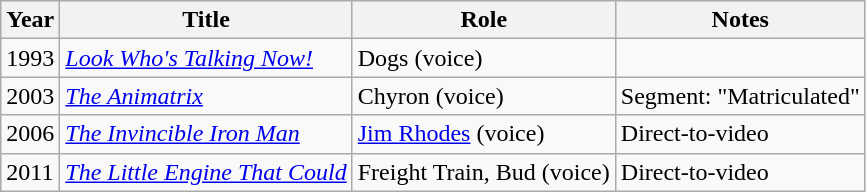<table class="wikitable sortable">
<tr>
<th>Year</th>
<th>Title</th>
<th>Role</th>
<th>Notes</th>
</tr>
<tr>
<td>1993</td>
<td><em><a href='#'>Look Who's Talking Now!</a></em></td>
<td>Dogs (voice)</td>
<td></td>
</tr>
<tr>
<td>2003</td>
<td><em><a href='#'>The Animatrix</a></em></td>
<td>Chyron (voice)</td>
<td>Segment: "Matriculated"</td>
</tr>
<tr>
<td>2006</td>
<td><em><a href='#'>The Invincible Iron Man</a></em></td>
<td><a href='#'>Jim Rhodes</a> (voice)</td>
<td>Direct-to-video</td>
</tr>
<tr>
<td>2011</td>
<td><em><a href='#'>The Little Engine That Could</a></em></td>
<td>Freight Train, Bud (voice)</td>
<td>Direct-to-video</td>
</tr>
</table>
